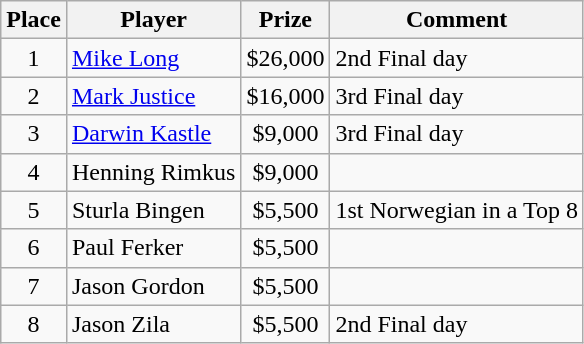<table class="wikitable">
<tr>
<th>Place</th>
<th>Player</th>
<th>Prize</th>
<th>Comment</th>
</tr>
<tr>
<td align=center>1</td>
<td> <a href='#'>Mike Long</a></td>
<td align=center>$26,000</td>
<td>2nd Final day</td>
</tr>
<tr>
<td align=center>2</td>
<td> <a href='#'>Mark Justice</a></td>
<td align=center>$16,000</td>
<td>3rd Final day</td>
</tr>
<tr>
<td align=center>3</td>
<td> <a href='#'>Darwin Kastle</a></td>
<td align=center>$9,000</td>
<td>3rd Final day</td>
</tr>
<tr>
<td align=center>4</td>
<td> Henning Rimkus</td>
<td align=center>$9,000</td>
<td></td>
</tr>
<tr>
<td align=center>5</td>
<td> Sturla Bingen</td>
<td align=center>$5,500</td>
<td>1st Norwegian in a Top 8</td>
</tr>
<tr>
<td align=center>6</td>
<td> Paul Ferker</td>
<td align=center>$5,500</td>
<td></td>
</tr>
<tr>
<td align=center>7</td>
<td> Jason Gordon</td>
<td align=center>$5,500</td>
<td></td>
</tr>
<tr>
<td align=center>8</td>
<td> Jason Zila</td>
<td align=center>$5,500</td>
<td>2nd Final day</td>
</tr>
</table>
